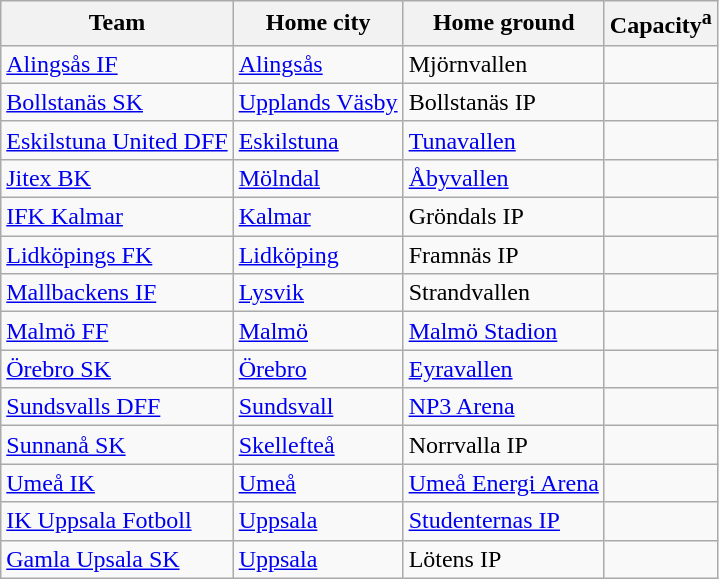<table class="wikitable sortable" style="text-align: left;">
<tr>
<th>Team</th>
<th>Home city</th>
<th>Home ground</th>
<th>Capacity<sup>a</sup></th>
</tr>
<tr>
<td><a href='#'>Alingsås IF</a></td>
<td><a href='#'>Alingsås</a></td>
<td>Mjörnvallen</td>
<td align="center"></td>
</tr>
<tr>
<td><a href='#'>Bollstanäs SK</a></td>
<td><a href='#'>Upplands Väsby</a></td>
<td>Bollstanäs IP</td>
<td align="center"></td>
</tr>
<tr>
<td><a href='#'>Eskilstuna United DFF</a></td>
<td><a href='#'>Eskilstuna</a></td>
<td><a href='#'>Tunavallen</a></td>
<td align="center"></td>
</tr>
<tr>
<td><a href='#'>Jitex BK</a></td>
<td><a href='#'>Mölndal</a></td>
<td><a href='#'>Åbyvallen</a></td>
<td align="center"></td>
</tr>
<tr>
<td><a href='#'>IFK Kalmar</a></td>
<td><a href='#'>Kalmar</a></td>
<td>Gröndals IP</td>
<td align="center"></td>
</tr>
<tr>
<td><a href='#'>Lidköpings FK</a></td>
<td><a href='#'>Lidköping</a></td>
<td>Framnäs IP</td>
<td align="center"></td>
</tr>
<tr>
<td><a href='#'>Mallbackens IF</a></td>
<td><a href='#'>Lysvik</a></td>
<td>Strandvallen</td>
<td align="center"></td>
</tr>
<tr>
<td><a href='#'>Malmö FF</a></td>
<td><a href='#'>Malmö</a></td>
<td><a href='#'>Malmö Stadion</a></td>
<td align="center"></td>
</tr>
<tr>
<td><a href='#'>Örebro SK</a></td>
<td><a href='#'>Örebro</a></td>
<td><a href='#'>Eyravallen</a></td>
<td align="center"></td>
</tr>
<tr>
<td><a href='#'>Sundsvalls DFF</a></td>
<td><a href='#'>Sundsvall</a></td>
<td><a href='#'>NP3 Arena</a></td>
<td align="center"></td>
</tr>
<tr>
<td><a href='#'>Sunnanå SK</a></td>
<td><a href='#'>Skellefteå</a></td>
<td>Norrvalla IP</td>
<td align="center"></td>
</tr>
<tr>
<td><a href='#'>Umeå IK</a></td>
<td><a href='#'>Umeå</a></td>
<td><a href='#'>Umeå Energi Arena</a></td>
<td align="center"></td>
</tr>
<tr>
<td><a href='#'>IK Uppsala Fotboll</a></td>
<td><a href='#'>Uppsala</a></td>
<td><a href='#'>Studenternas IP</a></td>
<td align="center"></td>
</tr>
<tr>
<td><a href='#'>Gamla Upsala SK</a></td>
<td><a href='#'>Uppsala</a></td>
<td>Lötens IP</td>
<td align="center"></td>
</tr>
</table>
